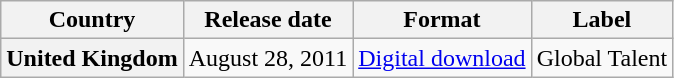<table class="wikitable plainrowheaders">
<tr>
<th scope="col">Country</th>
<th scope="col">Release date</th>
<th scope="col">Format</th>
<th scope="col">Label</th>
</tr>
<tr>
<th scope="row">United Kingdom</th>
<td>August 28, 2011</td>
<td><a href='#'>Digital download</a></td>
<td>Global Talent</td>
</tr>
</table>
